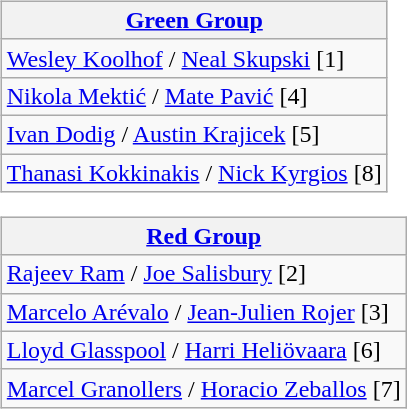<table>
<tr style="vertical-align:top">
<td><br><table class="wikitable nowrap" style="text-align:center">
<tr>
<th scope="col" style="width:160"><a href='#'>Green Group</a></th>
</tr>
<tr>
<td style="text-align:left"> <a href='#'>Wesley Koolhof</a> /  <a href='#'>Neal Skupski</a> [1]</td>
</tr>
<tr>
<td style="text-align:left"> <a href='#'>Nikola Mektić</a> /  <a href='#'>Mate Pavić</a> [4]</td>
</tr>
<tr>
<td style="text-align:left"> <a href='#'>Ivan Dodig</a> /  <a href='#'>Austin Krajicek</a> [5]</td>
</tr>
<tr>
<td style="text-align:left"> <a href='#'>Thanasi Kokkinakis</a> /  <a href='#'>Nick Kyrgios</a> [8]</td>
</tr>
</table>
<table class="wikitable nowrap" style="text-align:center">
<tr>
<th scope="col" style="width:160"><a href='#'>Red Group</a></th>
</tr>
<tr>
<td style="text-align:left"> <a href='#'>Rajeev Ram</a> /  <a href='#'>Joe Salisbury</a> [2]</td>
</tr>
<tr>
<td style="text-align:left"> <a href='#'>Marcelo Arévalo</a> /  <a href='#'>Jean-Julien Rojer</a> [3]</td>
</tr>
<tr>
<td style="text-align:left"> <a href='#'>Lloyd Glasspool</a> /  <a href='#'>Harri Heliövaara</a> [6]</td>
</tr>
<tr>
<td style="text-align:left"> <a href='#'>Marcel Granollers</a> /  <a href='#'>Horacio Zeballos</a> [7]</td>
</tr>
</table>
</td>
</tr>
</table>
